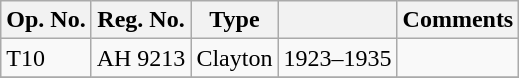<table class="wikitable">
<tr>
<th>Op. No.</th>
<th>Reg. No.</th>
<th>Type</th>
<th></th>
<th>Comments</th>
</tr>
<tr>
<td>T10</td>
<td>AH 9213</td>
<td>Clayton</td>
<td>1923–1935</td>
<td></td>
</tr>
<tr>
</tr>
</table>
